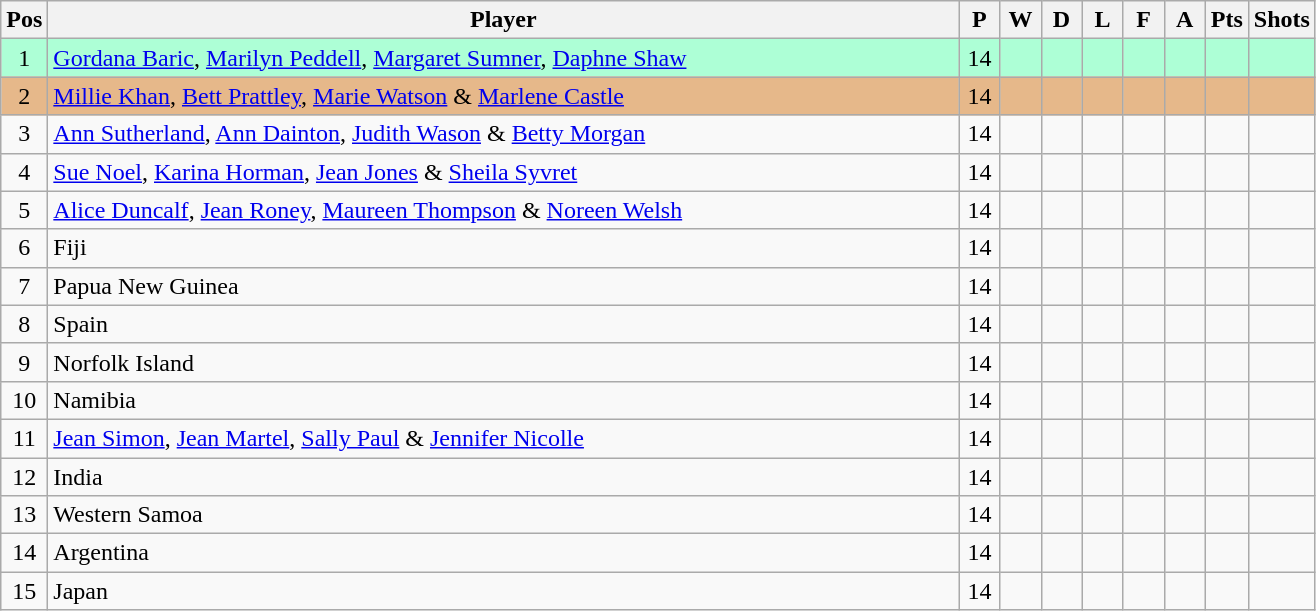<table class="wikitable" style="font-size: 100%">
<tr>
<th width=20>Pos</th>
<th width=600>Player</th>
<th width=20>P</th>
<th width=20>W</th>
<th width=20>D</th>
<th width=20>L</th>
<th width=20>F</th>
<th width=20>A</th>
<th width=20>Pts</th>
<th width=30>Shots</th>
</tr>
<tr align=center style="background: #ADFFD6;">
<td>1</td>
<td align="left"> <a href='#'>Gordana Baric</a>, <a href='#'>Marilyn Peddell</a>, <a href='#'>Margaret Sumner</a>, <a href='#'>Daphne Shaw</a></td>
<td>14</td>
<td></td>
<td></td>
<td></td>
<td></td>
<td></td>
<td></td>
<td></td>
</tr>
<tr align=center style="background: #E6B88A;">
<td>2</td>
<td align="left"> <a href='#'>Millie Khan</a>, <a href='#'>Bett Prattley</a>, <a href='#'>Marie Watson</a> & <a href='#'>Marlene Castle</a></td>
<td>14</td>
<td></td>
<td></td>
<td></td>
<td></td>
<td></td>
<td></td>
<td></td>
</tr>
<tr align=center>
<td>3</td>
<td align="left"> <a href='#'>Ann Sutherland</a>, <a href='#'>Ann Dainton</a>, <a href='#'>Judith Wason</a> & <a href='#'>Betty Morgan</a></td>
<td>14</td>
<td></td>
<td></td>
<td></td>
<td></td>
<td></td>
<td></td>
<td></td>
</tr>
<tr align=center>
<td>4</td>
<td align="left"> <a href='#'>Sue Noel</a>, <a href='#'>Karina Horman</a>, <a href='#'>Jean Jones</a> & <a href='#'>Sheila Syvret</a></td>
<td>14</td>
<td></td>
<td></td>
<td></td>
<td></td>
<td></td>
<td></td>
<td></td>
</tr>
<tr align=center>
<td>5</td>
<td align="left"> <a href='#'>Alice Duncalf</a>, <a href='#'>Jean Roney</a>, <a href='#'>Maureen Thompson</a> & <a href='#'>Noreen Welsh</a></td>
<td>14</td>
<td></td>
<td></td>
<td></td>
<td></td>
<td></td>
<td></td>
<td></td>
</tr>
<tr align=center>
<td>6</td>
<td align="left"> Fiji</td>
<td>14</td>
<td></td>
<td></td>
<td></td>
<td></td>
<td></td>
<td></td>
<td></td>
</tr>
<tr align=center>
<td>7</td>
<td align="left"> Papua New Guinea</td>
<td>14</td>
<td></td>
<td></td>
<td></td>
<td></td>
<td></td>
<td></td>
<td></td>
</tr>
<tr align=center>
<td>8</td>
<td align="left"> Spain</td>
<td>14</td>
<td></td>
<td></td>
<td></td>
<td></td>
<td></td>
<td></td>
<td></td>
</tr>
<tr align=center>
<td>9</td>
<td align="left"> Norfolk Island</td>
<td>14</td>
<td></td>
<td></td>
<td></td>
<td></td>
<td></td>
<td></td>
<td></td>
</tr>
<tr align=center>
<td>10</td>
<td align="left"> Namibia</td>
<td>14</td>
<td></td>
<td></td>
<td></td>
<td></td>
<td></td>
<td></td>
<td></td>
</tr>
<tr align=center>
<td>11</td>
<td align="left"> <a href='#'>Jean Simon</a>, <a href='#'>Jean Martel</a>, <a href='#'>Sally Paul</a> & <a href='#'>Jennifer Nicolle</a></td>
<td>14</td>
<td></td>
<td></td>
<td></td>
<td></td>
<td></td>
<td></td>
<td></td>
</tr>
<tr align=center>
<td>12</td>
<td align="left"> India</td>
<td>14</td>
<td></td>
<td></td>
<td></td>
<td></td>
<td></td>
<td></td>
<td></td>
</tr>
<tr align=center>
<td>13</td>
<td align="left"> Western Samoa</td>
<td>14</td>
<td></td>
<td></td>
<td></td>
<td></td>
<td></td>
<td></td>
<td></td>
</tr>
<tr align=center>
<td>14</td>
<td align="left"> Argentina</td>
<td>14</td>
<td></td>
<td></td>
<td></td>
<td></td>
<td></td>
<td></td>
<td></td>
</tr>
<tr align=center>
<td>15</td>
<td align="left"> Japan</td>
<td>14</td>
<td></td>
<td></td>
<td></td>
<td></td>
<td></td>
<td></td>
<td></td>
</tr>
</table>
